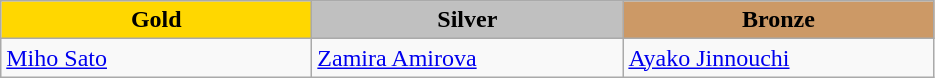<table class="wikitable" style="text-align:left">
<tr align="center">
<td width=200 bgcolor=gold><strong>Gold</strong></td>
<td width=200 bgcolor=silver><strong>Silver</strong></td>
<td width=200 bgcolor=CC9966><strong>Bronze</strong></td>
</tr>
<tr>
<td><a href='#'>Miho Sato</a><br><em></em></td>
<td><a href='#'>Zamira Amirova</a><br><em></em></td>
<td><a href='#'>Ayako Jinnouchi</a><br><em></em></td>
</tr>
</table>
